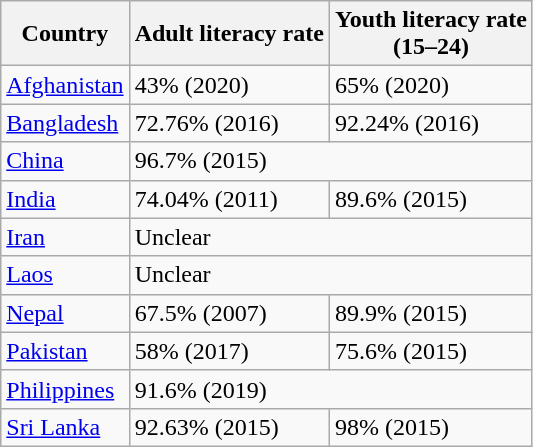<table class="wikitable">
<tr>
<th>Country</th>
<th>Adult literacy rate</th>
<th>Youth literacy rate<br>(15–24)</th>
</tr>
<tr>
<td><a href='#'>Afghanistan</a></td>
<td>43% (2020)</td>
<td>65% (2020)</td>
</tr>
<tr>
<td><a href='#'>Bangladesh</a></td>
<td>72.76% (2016)</td>
<td>92.24% (2016)</td>
</tr>
<tr>
<td><a href='#'>China</a></td>
<td colspan=2>96.7% (2015)</td>
</tr>
<tr>
<td><a href='#'>India</a></td>
<td>74.04% (2011)</td>
<td>89.6% (2015)</td>
</tr>
<tr>
<td><a href='#'>Iran</a></td>
<td colspan=2>Unclear</td>
</tr>
<tr>
<td><a href='#'>Laos</a></td>
<td colspan=2>Unclear</td>
</tr>
<tr>
<td><a href='#'>Nepal</a></td>
<td>67.5% (2007)</td>
<td>89.9% (2015)</td>
</tr>
<tr>
<td><a href='#'>Pakistan</a></td>
<td>58% (2017)</td>
<td>75.6% (2015)</td>
</tr>
<tr>
<td><a href='#'>Philippines</a></td>
<td colspan=2>91.6% (2019)</td>
</tr>
<tr>
<td><a href='#'>Sri Lanka</a></td>
<td>92.63% (2015)</td>
<td>98% (2015)</td>
</tr>
</table>
